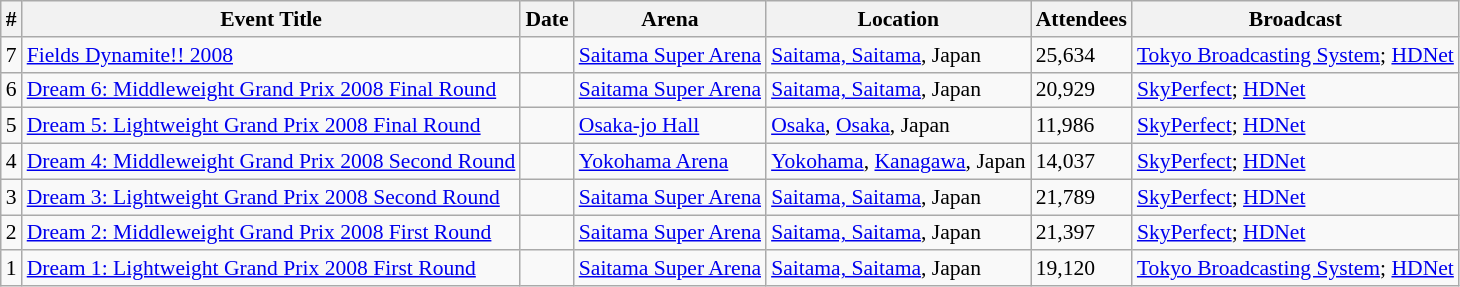<table class="sortable wikitable succession-box" style="font-size:90%;">
<tr>
<th scope="col">#</th>
<th scope="col">Event Title</th>
<th scope="col">Date</th>
<th scope="col">Arena</th>
<th scope="col">Location</th>
<th scope="col">Attendees</th>
<th scope="col">Broadcast</th>
</tr>
<tr>
<td align=center>7</td>
<td><a href='#'>Fields Dynamite!! 2008</a></td>
<td></td>
<td><a href='#'>Saitama Super Arena</a></td>
<td><a href='#'>Saitama, Saitama</a>, Japan</td>
<td>25,634</td>
<td><a href='#'>Tokyo Broadcasting System</a>; <a href='#'>HDNet</a></td>
</tr>
<tr>
<td align=center>6</td>
<td><a href='#'>Dream 6: Middleweight Grand Prix 2008 Final Round</a></td>
<td></td>
<td><a href='#'>Saitama Super Arena</a></td>
<td><a href='#'>Saitama, Saitama</a>, Japan</td>
<td>20,929</td>
<td><a href='#'>SkyPerfect</a>; <a href='#'>HDNet</a></td>
</tr>
<tr>
<td align=center>5</td>
<td><a href='#'>Dream 5: Lightweight Grand Prix 2008 Final Round</a></td>
<td></td>
<td><a href='#'>Osaka-jo Hall</a></td>
<td><a href='#'>Osaka</a>, <a href='#'>Osaka</a>, Japan</td>
<td>11,986</td>
<td><a href='#'>SkyPerfect</a>; <a href='#'>HDNet</a></td>
</tr>
<tr>
<td align=center>4</td>
<td><a href='#'>Dream 4: Middleweight Grand Prix 2008 Second Round</a></td>
<td></td>
<td><a href='#'>Yokohama Arena</a></td>
<td><a href='#'>Yokohama</a>, <a href='#'>Kanagawa</a>, Japan</td>
<td>14,037</td>
<td><a href='#'>SkyPerfect</a>; <a href='#'>HDNet</a></td>
</tr>
<tr>
<td align=center>3</td>
<td><a href='#'>Dream 3: Lightweight Grand Prix 2008 Second Round</a></td>
<td></td>
<td><a href='#'>Saitama Super Arena</a></td>
<td><a href='#'>Saitama, Saitama</a>, Japan</td>
<td>21,789</td>
<td><a href='#'>SkyPerfect</a>; <a href='#'>HDNet</a></td>
</tr>
<tr>
<td align=center>2</td>
<td><a href='#'>Dream 2: Middleweight Grand Prix 2008 First Round</a></td>
<td></td>
<td><a href='#'>Saitama Super Arena</a></td>
<td><a href='#'>Saitama, Saitama</a>, Japan</td>
<td>21,397</td>
<td><a href='#'>SkyPerfect</a>; <a href='#'>HDNet</a></td>
</tr>
<tr>
<td align=center>1</td>
<td><a href='#'>Dream 1: Lightweight Grand Prix 2008 First Round</a></td>
<td></td>
<td><a href='#'>Saitama Super Arena</a></td>
<td><a href='#'>Saitama, Saitama</a>, Japan</td>
<td>19,120</td>
<td><a href='#'>Tokyo Broadcasting System</a>; <a href='#'>HDNet</a></td>
</tr>
</table>
